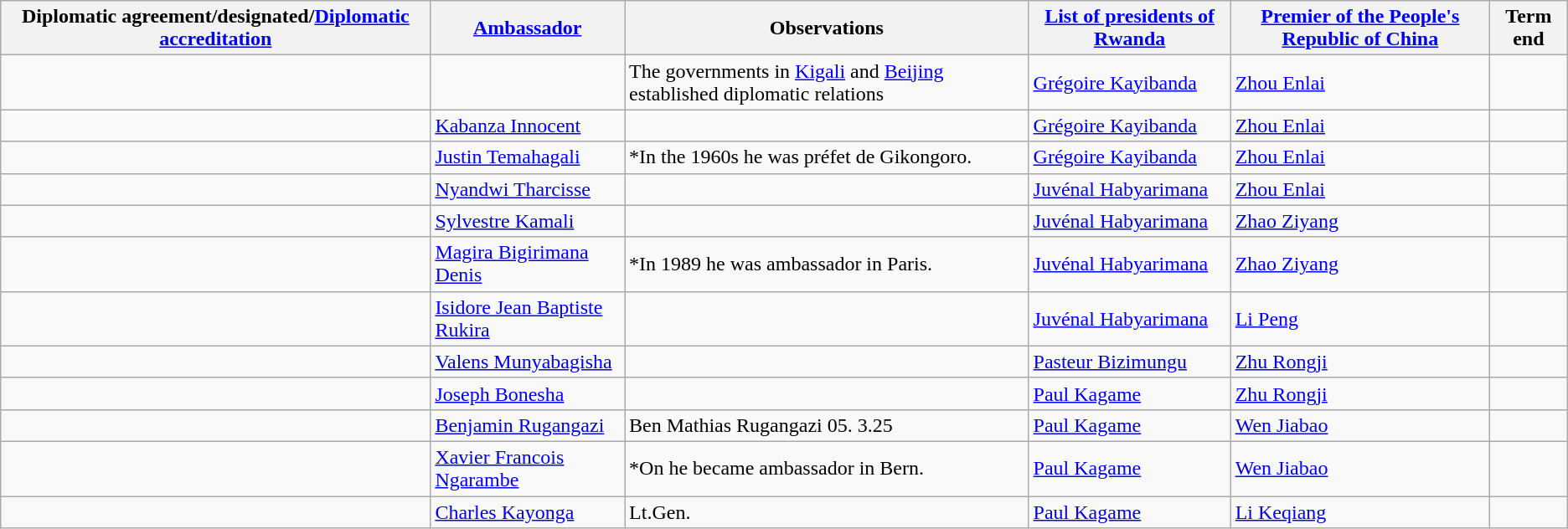<table class="wikitable sortable">
<tr>
<th>Diplomatic agreement/designated/<a href='#'>Diplomatic accreditation</a></th>
<th><a href='#'>Ambassador</a></th>
<th>Observations</th>
<th><a href='#'>List of presidents of Rwanda</a></th>
<th><a href='#'>Premier of the People's Republic of China</a></th>
<th>Term end</th>
</tr>
<tr>
<td></td>
<td></td>
<td>The governments in <a href='#'>Kigali</a> and <a href='#'>Beijing</a> established diplomatic relations</td>
<td><a href='#'>Grégoire Kayibanda</a></td>
<td><a href='#'>Zhou Enlai</a></td>
<td></td>
</tr>
<tr>
<td></td>
<td><a href='#'>Kabanza Innocent</a></td>
<td></td>
<td><a href='#'>Grégoire Kayibanda</a></td>
<td><a href='#'>Zhou Enlai</a></td>
<td></td>
</tr>
<tr>
<td></td>
<td><a href='#'>Justin Temahagali</a></td>
<td>*In the 1960s  he was préfet de Gikongoro.</td>
<td><a href='#'>Grégoire Kayibanda</a></td>
<td><a href='#'>Zhou Enlai</a></td>
<td></td>
</tr>
<tr>
<td></td>
<td><a href='#'>Nyandwi Tharcisse</a></td>
<td></td>
<td><a href='#'>Juvénal Habyarimana</a></td>
<td><a href='#'>Zhou Enlai</a></td>
<td></td>
</tr>
<tr>
<td></td>
<td><a href='#'>Sylvestre Kamali</a></td>
<td></td>
<td><a href='#'>Juvénal Habyarimana</a></td>
<td><a href='#'>Zhao Ziyang</a></td>
<td></td>
</tr>
<tr>
<td></td>
<td><a href='#'>Magira Bigirimana Denis</a></td>
<td>*In 1989 he was ambassador in Paris.</td>
<td><a href='#'>Juvénal Habyarimana</a></td>
<td><a href='#'>Zhao Ziyang</a></td>
<td></td>
</tr>
<tr>
<td></td>
<td><a href='#'>Isidore Jean Baptiste Rukira</a></td>
<td></td>
<td><a href='#'>Juvénal Habyarimana</a></td>
<td><a href='#'>Li Peng</a></td>
<td></td>
</tr>
<tr>
<td></td>
<td><a href='#'>Valens Munyabagisha</a></td>
<td></td>
<td><a href='#'>Pasteur Bizimungu</a></td>
<td><a href='#'>Zhu Rongji</a></td>
<td></td>
</tr>
<tr>
<td></td>
<td><a href='#'>Joseph Bonesha</a></td>
<td></td>
<td><a href='#'>Paul Kagame</a></td>
<td><a href='#'>Zhu Rongji</a></td>
<td></td>
</tr>
<tr>
<td></td>
<td><a href='#'>Benjamin Rugangazi</a></td>
<td>Ben Mathias Rugangazi 05. 3.25</td>
<td><a href='#'>Paul Kagame</a></td>
<td><a href='#'>Wen Jiabao</a></td>
<td></td>
</tr>
<tr>
<td></td>
<td><a href='#'>Xavier Francois Ngarambe</a></td>
<td>*On he became ambassador in Bern.</td>
<td><a href='#'>Paul Kagame</a></td>
<td><a href='#'>Wen Jiabao</a></td>
<td></td>
</tr>
<tr>
<td></td>
<td><a href='#'>Charles Kayonga</a></td>
<td>Lt.Gen.</td>
<td><a href='#'>Paul Kagame</a></td>
<td><a href='#'>Li Keqiang</a></td>
<td></td>
</tr>
</table>
